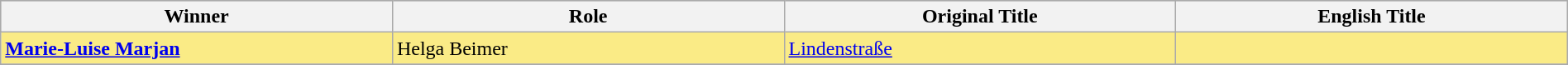<table class="wikitable" width="100%">
<tr bgcolor="#bebebe">
<th width="25%">Winner</th>
<th width="25%">Role</th>
<th width="25%">Original Title</th>
<th width="25%">English Title</th>
</tr>
<tr style="background:#FAEB86">
<td><strong><a href='#'>Marie-Luise Marjan</a></strong></td>
<td>Helga Beimer</td>
<td><a href='#'>Lindenstraße</a></td>
<td></td>
</tr>
<tr>
</tr>
</table>
